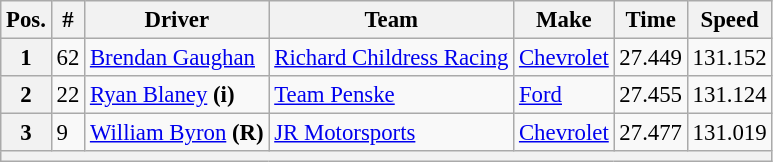<table class="wikitable" style="font-size:95%">
<tr>
<th>Pos.</th>
<th>#</th>
<th>Driver</th>
<th>Team</th>
<th>Make</th>
<th>Time</th>
<th>Speed</th>
</tr>
<tr>
<th>1</th>
<td>62</td>
<td><a href='#'>Brendan Gaughan</a></td>
<td><a href='#'>Richard Childress Racing</a></td>
<td><a href='#'>Chevrolet</a></td>
<td>27.449</td>
<td>131.152</td>
</tr>
<tr>
<th>2</th>
<td>22</td>
<td><a href='#'>Ryan Blaney</a> <strong>(i)</strong></td>
<td><a href='#'>Team Penske</a></td>
<td><a href='#'>Ford</a></td>
<td>27.455</td>
<td>131.124</td>
</tr>
<tr>
<th>3</th>
<td>9</td>
<td><a href='#'>William Byron</a> <strong>(R)</strong></td>
<td><a href='#'>JR Motorsports</a></td>
<td><a href='#'>Chevrolet</a></td>
<td>27.477</td>
<td>131.019</td>
</tr>
<tr>
<th colspan="7"></th>
</tr>
</table>
